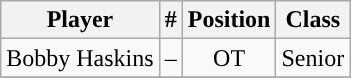<table class="wikitable sortable" style="text-align:center">
<tr>
<th>Player</th>
<th>#</th>
<th>Position</th>
<th>Class</th>
</tr>
<tr>
<td>Bobby Haskins</td>
<td>–</td>
<td>OT</td>
<td> Senior</td>
</tr>
<tr>
</tr>
</table>
